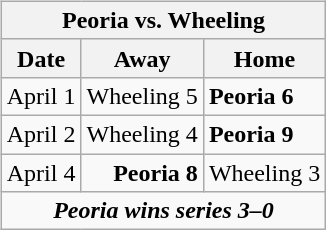<table cellspacing="10">
<tr>
<td valign="top"><br><table class="wikitable">
<tr>
<th bgcolor="#DDDDDD" colspan="4">Peoria vs. Wheeling</th>
</tr>
<tr>
<th>Date</th>
<th>Away</th>
<th>Home</th>
</tr>
<tr>
<td>April 1</td>
<td align="right">Wheeling 5</td>
<td><strong>Peoria 6</strong></td>
</tr>
<tr>
<td>April 2</td>
<td align="right">Wheeling 4</td>
<td><strong>Peoria 9</strong></td>
</tr>
<tr>
<td>April 4</td>
<td align="right"><strong>Peoria 8</strong></td>
<td>Wheeling 3</td>
</tr>
<tr align="center">
<td colspan="4"><strong><em>Peoria wins series 3–0</em></strong></td>
</tr>
</table>
</td>
</tr>
</table>
